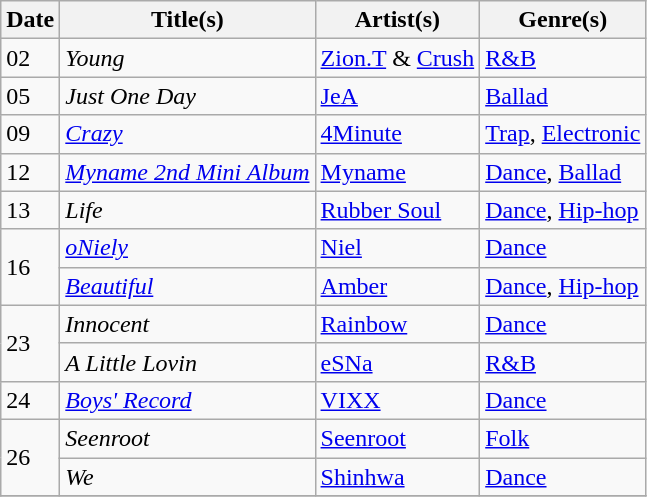<table class="wikitable" style="text-align: left;">
<tr>
<th>Date</th>
<th>Title(s)</th>
<th>Artist(s)</th>
<th>Genre(s)</th>
</tr>
<tr>
<td rowspan="1">02</td>
<td><em>Young</em></td>
<td><a href='#'>Zion.T</a> & <a href='#'>Crush</a></td>
<td><a href='#'>R&B</a></td>
</tr>
<tr>
<td rowspan="1">05</td>
<td><em>Just One Day</em></td>
<td><a href='#'>JeA</a></td>
<td><a href='#'>Ballad</a></td>
</tr>
<tr>
<td rowspan="1">09</td>
<td><em><a href='#'>Crazy</a></em></td>
<td><a href='#'>4Minute</a></td>
<td><a href='#'>Trap</a>, <a href='#'>Electronic</a></td>
</tr>
<tr>
<td rowspan="1">12</td>
<td><em><a href='#'>Myname 2nd Mini Album</a></em></td>
<td><a href='#'>Myname</a></td>
<td><a href='#'>Dance</a>, <a href='#'>Ballad</a></td>
</tr>
<tr>
<td rowspan="1">13</td>
<td><em>Life</em></td>
<td><a href='#'>Rubber Soul</a></td>
<td><a href='#'>Dance</a>, <a href='#'>Hip-hop</a></td>
</tr>
<tr>
<td rowspan="2">16</td>
<td><em><a href='#'>oNiely</a></em></td>
<td><a href='#'>Niel</a></td>
<td><a href='#'>Dance</a></td>
</tr>
<tr>
<td><em><a href='#'>Beautiful</a></em></td>
<td><a href='#'>Amber</a></td>
<td><a href='#'>Dance</a>, <a href='#'>Hip-hop</a></td>
</tr>
<tr>
<td rowspan="2">23</td>
<td><em>Innocent</em></td>
<td><a href='#'>Rainbow</a></td>
<td><a href='#'>Dance</a></td>
</tr>
<tr>
<td><em>A Little Lovin</em></td>
<td><a href='#'>eSNa</a></td>
<td><a href='#'>R&B</a></td>
</tr>
<tr>
<td rowspan="1">24</td>
<td><em><a href='#'>Boys' Record</a></em></td>
<td><a href='#'>VIXX</a></td>
<td><a href='#'>Dance</a></td>
</tr>
<tr>
<td rowspan="2">26</td>
<td><em>Seenroot</em></td>
<td><a href='#'>Seenroot</a></td>
<td><a href='#'>Folk</a></td>
</tr>
<tr>
<td><em>We</em></td>
<td><a href='#'>Shinhwa</a></td>
<td><a href='#'>Dance</a></td>
</tr>
<tr>
</tr>
</table>
